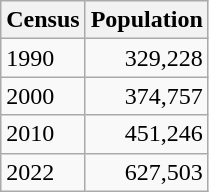<table class="wikitable">
<tr>
<th>Census</th>
<th>Population</th>
</tr>
<tr>
<td>1990</td>
<td style="text-align:right">329,228</td>
</tr>
<tr>
<td>2000</td>
<td style="text-align:right">374,757</td>
</tr>
<tr>
<td>2010</td>
<td style="text-align:right">451,246</td>
</tr>
<tr>
<td>2022</td>
<td style="text-align:right">627,503</td>
</tr>
</table>
